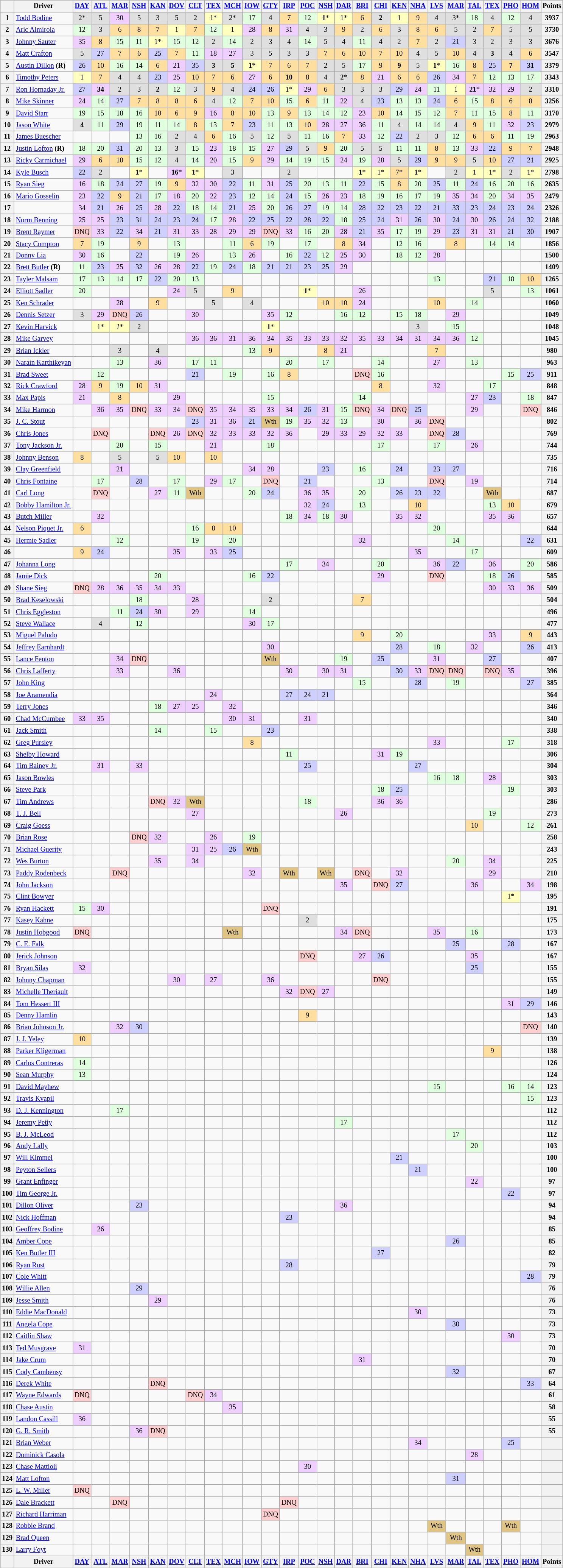<table class="wikitable" style="font-size:77%; text-align:center">
<tr valign="top">
<th valign="middle"></th>
<th valign="middle">Driver</th>
<th><a href='#'>DAY</a></th>
<th><a href='#'>ATL</a></th>
<th><a href='#'>MAR</a></th>
<th><a href='#'>NSH</a></th>
<th><a href='#'>KAN</a></th>
<th><a href='#'>DOV</a></th>
<th><a href='#'>CLT</a></th>
<th><a href='#'>TEX</a></th>
<th><a href='#'>MCH</a></th>
<th><a href='#'>IOW</a></th>
<th><a href='#'>GTY</a></th>
<th><a href='#'>IRP</a></th>
<th><a href='#'>POC</a></th>
<th><a href='#'>NSH</a></th>
<th><a href='#'>DAR</a></th>
<th><a href='#'>BRI</a></th>
<th><a href='#'>CHI</a></th>
<th><a href='#'>KEN</a></th>
<th><a href='#'>NHA</a></th>
<th><a href='#'>LVS</a></th>
<th><a href='#'>MAR</a></th>
<th><a href='#'>TAL</a></th>
<th><a href='#'>TEX</a></th>
<th><a href='#'>PHO</a></th>
<th><a href='#'>HOM</a></th>
<th valign="middle">Points</th>
</tr>
<tr>
<th>1</th>
<td align="left"><a href='#'>Todd Bodine</a></td>
<td style="background:#DFDFDF;">2*</td>
<td style="background:#DFDFDF;">5</td>
<td style="background:#EFCFFF;">30</td>
<td style="background:#DFDFDF;">5</td>
<td style="background:#DFDFDF;">3</td>
<td style="background:#DFDFDF;">5</td>
<td style="background:#DFDFDF;">2</td>
<td style="background:#FFFFBF;">1*</td>
<td style="background:#DFDFDF;">2*</td>
<td style="background:#DFFFDF;">17</td>
<td style="background:#DFDFDF;">4</td>
<td style="background:#FFDF9F;">7</td>
<td style="background:#DFFFDF;">12</td>
<td style="background:#FFFFBF;"><strong>1</strong>*</td>
<td style="background:#FFFFBF;">1*</td>
<td style="background:#FFDF9F;">6</td>
<td style="background:#DFDFDF;"><strong>2</strong></td>
<td style="background:#FFFFBF;">1</td>
<td style="background:#FFDF9F;">9</td>
<td style="background:#DFDFDF;">4</td>
<td style="background:#DFDFDF;">3*</td>
<td style="background:#DFFFDF;">18</td>
<td style="background:#DFDFDF;">4</td>
<td style="background:#DFFFDF;">12</td>
<td style="background:#DFDFDF;">4</td>
<th>3937</th>
</tr>
<tr>
<th>2</th>
<td align="left"><a href='#'>Aric Almirola</a></td>
<td style="background:#DFFFDF;">12</td>
<td style="background:#DFDFDF;">3</td>
<td style="background:#FFDF9F;">6</td>
<td style="background:#FFDF9F;">8</td>
<td style="background:#FFDF9F;">7</td>
<td style="background:#FFFFBF;">1</td>
<td style="background:#FFDF9F;">7</td>
<td style="background:#DFFFDF;">12</td>
<td style="background:#FFFFBF;">1</td>
<td style="background:#EFCFFF;">28</td>
<td style="background:#FFDF9F;">8</td>
<td style="background:#EFCFFF;">31</td>
<td style="background:#DFDFDF;">4</td>
<td style="background:#DFDFDF;">3</td>
<td style="background:#FFDF9F;">9</td>
<td style="background:#DFDFDF;">2</td>
<td style="background:#FFDF9F;">6</td>
<td style="background:#DFDFDF;">3</td>
<td style="background:#FFDF9F;">8</td>
<td style="background:#FFDF9F;">6</td>
<td style="background:#DFDFDF;">5</td>
<td style="background:#DFDFDF;">2</td>
<td style="background:#FFDF9F;">7</td>
<td style="background:#DFDFDF;">5</td>
<td style="background:#DFDFDF;">5</td>
<th>3730</th>
</tr>
<tr>
<th>3</th>
<td align="left"><a href='#'>Johnny Sauter</a></td>
<td style="background:#EFCFFF;">35</td>
<td style="background:#FFDF9F;">8</td>
<td style="background:#DFFFDF;">15</td>
<td style="background:#DFFFDF;">11</td>
<td style="background:#FFFFBF;">1*</td>
<td style="background:#DFFFDF;">15</td>
<td style="background:#DFFFDF;">12</td>
<td style="background:#DFDFDF;">2</td>
<td style="background:#DFFFDF;">14</td>
<td style="background:#DFDFDF;">2</td>
<td style="background:#DFDFDF;">3</td>
<td style="background:#DFDFDF;">4</td>
<td style="background:#DFFFDF;">14</td>
<td style="background:#DFDFDF;">5</td>
<td style="background:#DFDFDF;">4</td>
<td style="background:#DFFFDF;">11</td>
<td style="background:#DFDFDF;">4</td>
<td style="background:#DFDFDF;">2</td>
<td style="background:#FFDF9F;">7</td>
<td style="background:#DFDFDF;">2</td>
<td style="background:#CFCFFF;">21</td>
<td style="background:#DFDFDF;">3</td>
<td style="background:#DFDFDF;">2</td>
<td style="background:#DFDFDF;">3</td>
<td style="background:#DFDFDF;">3</td>
<th>3676</th>
</tr>
<tr>
<th>4</th>
<td align="left"><a href='#'>Matt Crafton</a></td>
<td style="background:#DFDFDF;">5</td>
<td style="background:#CFCFFF;">27</td>
<td style="background:#FFDF9F;">7</td>
<td style="background:#FFDF9F;">6</td>
<td style="background:#CFCFFF;">25</td>
<td style="background:#FFDF9F;">7</td>
<td style="background:#DFFFDF;">11</td>
<td style="background:#EFCFFF;">18</td>
<td style="background:#EFCFFF;">27</td>
<td style="background:#DFDFDF;">3</td>
<td style="background:#DFDFDF;">5</td>
<td style="background:#DFDFDF;">3</td>
<td style="background:#DFDFDF;">3</td>
<td style="background:#FFDF9F;">7</td>
<td style="background:#FFDF9F;">6</td>
<td style="background:#FFDF9F;">10</td>
<td style="background:#FFDF9F;">7</td>
<td style="background:#FFDF9F;">10</td>
<td style="background:#DFDFDF;">4</td>
<td style="background:#DFDFDF;">5</td>
<td style="background:#FFDF9F;">10</td>
<td style="background:#DFDFDF;">4</td>
<td style="background:#DFDFDF;"><strong>3</strong></td>
<td style="background:#DFDFDF;">4</td>
<td style="background:#FFDF9F;">6</td>
<th>3547</th>
</tr>
<tr>
<th>5</th>
<td align="left"><a href='#'>Austin Dillon</a> <strong>(R)</strong></td>
<td style="background:#CFCFFF;">26</td>
<td style="background:#FFDF9F;">10</td>
<td style="background:#DFFFDF;">16</td>
<td style="background:#DFFFDF;">14</td>
<td style="background:#FFDF9F;">6</td>
<td style="background:#EFCFFF;">21</td>
<td style="background:#CFCFFF;">35</td>
<td style="background:#DFDFDF;"><strong>3</strong></td>
<td style="background:#DFDFDF;"><strong>5</strong></td>
<td style="background:#FFFFBF;"><strong>1</strong>*</td>
<td style="background:#FFDF9F;">7</td>
<td style="background:#FFDF9F;">6</td>
<td style="background:#FFDF9F;">7</td>
<td style="background:#DFDFDF;">2</td>
<td style="background:#DFDFDF;">5</td>
<td style="background:#DFFFDF;">17</td>
<td style="background:#FFDF9F;">9</td>
<td style="background:#FFDF9F;"><strong>9</strong></td>
<td style="background:#DFDFDF;">5</td>
<td style="background:#FFFFBF;"><strong>1</strong>*</td>
<td style="background:#DFFFDF;">16</td>
<td style="background:#FFDF9F;">8</td>
<td style="background:#CFCFFF;">25</td>
<td style="background:#FFDF9F;"><strong>7</strong></td>
<td style="background:#CFCFFF;"><strong>31</strong></td>
<th>3379</th>
</tr>
<tr>
<th>6</th>
<td align="left"><a href='#'>Timothy Peters</a></td>
<td style="background:#FFFFBF;">1</td>
<td style="background:#FFDF9F;">7</td>
<td style="background:#DFDFDF;">4</td>
<td style="background:#DFDFDF;">4</td>
<td style="background:#CFCFFF;">23</td>
<td style="background:#EFCFFF;">25</td>
<td style="background:#FFDF9F;">10</td>
<td style="background:#FFDF9F;">7</td>
<td style="background:#FFDF9F;">6</td>
<td style="background:#EFCFFF;">27</td>
<td style="background:#FFDF9F;">6</td>
<td style="background:#FFDF9F;"><strong>10</strong></td>
<td style="background:#FFDF9F;">8</td>
<td style="background:#DFDFDF;">4</td>
<td style="background:#DFDFDF;"><strong>2</strong>*</td>
<td style="background:#FFDF9F;">8</td>
<td style="background:#EFCFFF;">21</td>
<td style="background:#FFDF9F;">6</td>
<td style="background:#FFDF9F;">6</td>
<td style="background:#CFCFFF;">26</td>
<td style="background:#EFCFFF;">34</td>
<td style="background:#FFDF9F;">7</td>
<td style="background:#DFFFDF;">12</td>
<td style="background:#DFFFDF;">13</td>
<td style="background:#DFFFDF;">17</td>
<th>3343</th>
</tr>
<tr>
<th>7</th>
<td align="left"><a href='#'>Ron Hornaday Jr.</a></td>
<td style="background:#CFCFFF;">27</td>
<td style="background:#EFCFFF;"><strong>34</strong></td>
<td style="background:#DFDFDF;">2</td>
<td style="background:#DFDFDF;">3</td>
<td style="background:#DFDFDF;"><strong>2</strong></td>
<td style="background:#DFFFDF;">12</td>
<td style="background:#DFDFDF;">3</td>
<td style="background:#FFDF9F;">9</td>
<td style="background:#DFDFDF;">4</td>
<td style="background:#CFCFFF;">24</td>
<td style="background:#CFCFFF;">26</td>
<td style="background:#FFFFBF;">1*</td>
<td style="background:#EFCFFF;">29</td>
<td style="background:#FFDF9F;">6</td>
<td style="background:#DFDFDF;">3</td>
<td style="background:#DFDFDF;">3</td>
<td style="background:#DFDFDF;">3</td>
<td style="background:#CFCFFF;">29</td>
<td style="background:#EFCFFF;">24</td>
<td style="background:#DFFFDF;">11</td>
<td style="background:#FFFFBF;">1</td>
<td style="background:#EFCFFF;"><strong>21</strong>*</td>
<td style="background:#EFCFFF;">32</td>
<td style="background:#EFCFFF;">29</td>
<td style="background:#DFDFDF;">2</td>
<th>3310</th>
</tr>
<tr>
<th>8</th>
<td align="left"><a href='#'>Mike Skinner</a></td>
<td style="background:#EFCFFF;">24</td>
<td style="background:#DFFFDF;">14</td>
<td style="background:#CFCFFF;">27</td>
<td style="background:#FFDF9F;">7</td>
<td style="background:#FFDF9F;">8</td>
<td style="background:#FFDF9F;">8</td>
<td style="background:#FFDF9F;">6</td>
<td style="background:#DFDFDF;">4</td>
<td style="background:#DFFFDF;">12</td>
<td style="background:#FFDF9F;">7</td>
<td style="background:#FFDF9F;">10</td>
<td style="background:#DFFFDF;">15</td>
<td style="background:#FFDF9F;">6</td>
<td style="background:#DFFFDF;">11</td>
<td style="background:#EFCFFF;">22</td>
<td style="background:#DFDFDF;">4</td>
<td style="background:#CFCFFF;">23</td>
<td style="background:#DFFFDF;">13</td>
<td style="background:#DFFFDF;">13</td>
<td style="background:#CFCFFF;">24</td>
<td style="background:#FFDF9F;">6</td>
<td style="background:#DFFFDF;">15</td>
<td style="background:#FFDF9F;">8</td>
<td style="background:#FFDF9F;">6</td>
<td style="background:#FFDF9F;">8</td>
<th>3256</th>
</tr>
<tr>
<th>9</th>
<td align="left"><a href='#'>David Starr</a></td>
<td style="background:#DFFFDF;">19</td>
<td style="background:#DFFFDF;">15</td>
<td style="background:#DFFFDF;">18</td>
<td style="background:#DFFFDF;">16</td>
<td style="background:#FFDF9F;">10</td>
<td style="background:#FFDF9F;">6</td>
<td style="background:#FFDF9F;">9</td>
<td style="background:#EFCFFF;">16</td>
<td style="background:#FFDF9F;">8</td>
<td style="background:#FFDF9F;">10</td>
<td style="background:#DFFFDF;">13</td>
<td style="background:#FFDF9F;">9</td>
<td style="background:#DFFFDF;">13</td>
<td style="background:#DFFFDF;">14</td>
<td style="background:#DFFFDF;">12</td>
<td style="background:#EFCFFF;">23</td>
<td style="background:#FFDF9F;">10</td>
<td style="background:#DFFFDF;">14</td>
<td style="background:#DFFFDF;">15</td>
<td style="background:#DFFFDF;">12</td>
<td style="background:#FFDF9F;">7</td>
<td style="background:#DFFFDF;">11</td>
<td style="background:#DFFFDF;">15</td>
<td style="background:#FFDF9F;">8</td>
<td style="background:#DFFFDF;">11</td>
<th>3170</th>
</tr>
<tr>
<th>10</th>
<td align="left"><a href='#'>Jason White</a></td>
<td style="background:#DFDFDF;"><strong>4</strong></td>
<td style="background:#DFFFDF;">11</td>
<td style="background:#CFCFFF;">29</td>
<td style="background:#DFFFDF;">19</td>
<td style="background:#DFFFDF;">11</td>
<td style="background:#DFFFDF;">14</td>
<td style="background:#FFDF9F;">8</td>
<td style="background:#DFFFDF;">13</td>
<td style="background:#FFDF9F;">7</td>
<td style="background:#CFCFFF;">23</td>
<td style="background:#DFFFDF;">11</td>
<td style="background:#DFFFDF;">13</td>
<td style="background:#FFDF9F;">10</td>
<td style="background:#EFCFFF;">28</td>
<td style="background:#EFCFFF;">27</td>
<td style="background:#EFCFFF;">36</td>
<td style="background:#DFFFDF;">11</td>
<td style="background:#DFDFDF;">4</td>
<td style="background:#DFFFDF;">14</td>
<td style="background:#DFFFDF;">14</td>
<td style="background:#DFDFDF;">4</td>
<td style="background:#FFDF9F;">9</td>
<td style="background:#DFFFDF;">11</td>
<td style="background:#EFCFFF;">32</td>
<td style="background:#CFCFFF;">23</td>
<th>2979</th>
</tr>
<tr>
<th>11</th>
<td align="left"><a href='#'>James Buescher</a></td>
<td></td>
<td></td>
<td></td>
<td style="background:#DFFFDF;">13</td>
<td style="background:#DFFFDF;">16</td>
<td style="background:#DFDFDF;">2</td>
<td style="background:#DFDFDF;">4</td>
<td style="background:#FFDF9F;">6</td>
<td style="background:#DFFFDF;">16</td>
<td style="background:#DFDFDF;">5</td>
<td style="background:#DFFFDF;">12</td>
<td style="background:#DFDFDF;">5</td>
<td style="background:#DFFFDF;">11</td>
<td style="background:#DFFFDF;">16</td>
<td style="background:#FFDF9F;">7</td>
<td style="background:#EFCFFF;">33</td>
<td style="background:#DFFFDF;">12</td>
<td style="background:#CFCFFF;">22</td>
<td style="background:#DFDFDF;">2</td>
<td style="background:#DFDFDF;">3</td>
<td style="background:#DFFFDF;">12</td>
<td style="background:#FFDF9F;">6</td>
<td style="background:#FFDF9F;">6</td>
<td style="background:#DFFFDF;">11</td>
<td style="background:#DFFFDF;">19</td>
<th>2963</th>
</tr>
<tr>
<th>12</th>
<td align="left"><a href='#'>Justin Lofton</a> <strong>(R)</strong></td>
<td style="background:#DFFFDF;">18</td>
<td style="background:#DFFFDF;">20</td>
<td style="background:#CFCFFF;">31</td>
<td style="background:#DFFFDF;">20</td>
<td style="background:#DFFFDF;">13</td>
<td style="background:#DFDFDF;">3</td>
<td style="background:#DFFFDF;">15</td>
<td style="background:#EFCFFF;">23</td>
<td style="background:#DFFFDF;">18</td>
<td style="background:#DFFFDF;">15</td>
<td style="background:#EFCFFF;">27</td>
<td style="background:#CFCFFF;">29</td>
<td style="background:#DFDFDF;">5</td>
<td style="background:#FFDF9F;">9</td>
<td style="background:#DFFFDF;">20</td>
<td style="background:#DFDFDF;">5</td>
<td style="background:#DFDFDF;">5</td>
<td style="background:#DFFFDF;">11</td>
<td style="background:#DFFFDF;">11</td>
<td style="background:#FFDF9F;">8</td>
<td style="background:#DFFFDF;">13</td>
<td style="background:#EFCFFF;">33</td>
<td style="background:#CFCFFF;">22</td>
<td style="background:#FFDF9F;">9</td>
<td style="background:#FFDF9F;">7</td>
<th>2948</th>
</tr>
<tr>
<th>13</th>
<td align="left"><a href='#'>Ricky Carmichael</a></td>
<td style="background:#EFCFFF;">29</td>
<td style="background:#FFDF9F;">6</td>
<td style="background:#FFDF9F;">10</td>
<td style="background:#DFFFDF;">15</td>
<td style="background:#DFFFDF;">12</td>
<td style="background:#DFDFDF;">4</td>
<td style="background:#DFFFDF;">14</td>
<td style="background:#EFCFFF;">20</td>
<td style="background:#DFFFDF;">15</td>
<td style="background:#FFDF9F;">9</td>
<td style="background:#EFCFFF;">29</td>
<td style="background:#DFFFDF;">14</td>
<td style="background:#DFFFDF;">19</td>
<td style="background:#DFFFDF;">15</td>
<td style="background:#EFCFFF;">24</td>
<td style="background:#DFFFDF;">19</td>
<td style="background:#EFCFFF;">28</td>
<td style="background:#DFDFDF;">5</td>
<td style="background:#CFCFFF;">29</td>
<td style="background:#FFDF9F;">9</td>
<td style="background:#FFDF9F;">9</td>
<td style="background:#DFDFDF;">5</td>
<td style="background:#FFDF9F;">10</td>
<td style="background:#CFCFFF;">27</td>
<td style="background:#CFCFFF;">21</td>
<th>2925</th>
</tr>
<tr>
<th>14</th>
<td align="left"><a href='#'>Kyle Busch</a></td>
<td style="background:#CFCFFF;">22</td>
<td style="background:#DFDFDF;">2</td>
<td></td>
<td style="background:#FFFFBF;"><strong>1</strong>*</td>
<td></td>
<td style="background:#EFCFFF;"><strong>16</strong>*</td>
<td style="background:#FFFFBF;"><strong>1</strong>*</td>
<td></td>
<td style="background:#DFDFDF;">3</td>
<td></td>
<td></td>
<td style="background:#DFDFDF;">2</td>
<td></td>
<td></td>
<td></td>
<td style="background:#FFFFBF;"><strong>1</strong>*</td>
<td style="background:#FFFFBF;">1*</td>
<td style="background:#FFDF9F;">7*</td>
<td style="background:#FFFFBF;"><strong>1</strong>*</td>
<td></td>
<td style="background:#DFDFDF;">2</td>
<td style="background:#FFFFBF;">1</td>
<td style="background:#FFFFBF;">1*</td>
<td style="background:#DFDFDF;">2</td>
<td style="background:#FFFFBF;">1*</td>
<th>2798</th>
</tr>
<tr>
<th>15</th>
<td align="left"><a href='#'>Ryan Sieg</a></td>
<td style="background:#EFCFFF;">16</td>
<td style="background:#DFFFDF;">18</td>
<td style="background:#CFCFFF;">24</td>
<td style="background:#CFCFFF;">27</td>
<td style="background:#DFFFDF;">19</td>
<td style="background:#FFDF9F;">9</td>
<td style="background:#EFCFFF;">32</td>
<td style="background:#EFCFFF;">30</td>
<td style="background:#CFCFFF;">22</td>
<td style="background:#DFFFDF;">11</td>
<td style="background:#EFCFFF;">31</td>
<td style="background:#CFCFFF;">25</td>
<td style="background:#DFFFDF;">20</td>
<td style="background:#DFFFDF;">13</td>
<td style="background:#DFFFDF;">11</td>
<td style="background:#CFCFFF;">22</td>
<td style="background:#DFFFDF;">15</td>
<td style="background:#FFDF9F;">8</td>
<td style="background:#DFFFDF;">20</td>
<td style="background:#CFCFFF;">25</td>
<td style="background:#DFFFDF;">11</td>
<td style="background:#CFCFFF;">24</td>
<td style="background:#DFFFDF;">16</td>
<td style="background:#DFFFDF;">20</td>
<td style="background:#DFFFDF;">16</td>
<th>2635</th>
</tr>
<tr>
<th>16</th>
<td align="left"><a href='#'>Mario Gosselin</a></td>
<td style="background:#EFCFFF;">23</td>
<td style="background:#CFCFFF;">22</td>
<td style="background:#FFDF9F;">9</td>
<td style="background:#CFCFFF;">21</td>
<td style="background:#DFFFDF;">17</td>
<td style="background:#EFCFFF;">18</td>
<td style="background:#DFFFDF;">20</td>
<td style="background:#EFCFFF;">22</td>
<td style="background:#CFCFFF;">23</td>
<td style="background:#DFFFDF;">12</td>
<td style="background:#DFFFDF;">14</td>
<td style="background:#CFCFFF;">24</td>
<td style="background:#DFFFDF;">15</td>
<td style="background:#EFCFFF;">26</td>
<td style="background:#EFCFFF;">23</td>
<td style="background:#DFFFDF;">18</td>
<td style="background:#DFFFDF;">19</td>
<td style="background:#DFFFDF;">16</td>
<td style="background:#DFFFDF;">17</td>
<td style="background:#DFFFDF;">19</td>
<td style="background:#EFCFFF;">35</td>
<td style="background:#EFCFFF;">34</td>
<td style="background:#DFFFDF;">20</td>
<td style="background:#EFCFFF;">34</td>
<td style="background:#EFCFFF;">35</td>
<th>2479</th>
</tr>
<tr>
<th>17</th>
<td align="left"></td>
<td style="background:#EFCFFF;">34</td>
<td style="background:#CFCFFF;">21</td>
<td style="background:#EFCFFF;">26</td>
<td style="background:#CFCFFF;">25</td>
<td style="background:#EFCFFF;">28</td>
<td style="background:#CFCFFF;">22</td>
<td style="background:#DFFFDF;">18</td>
<td style="background:#DFFFDF;">14</td>
<td style="background:#CFCFFF;">21</td>
<td style="background:#EFCFFF;">25</td>
<td style="background:#DFFFDF;">20</td>
<td style="background:#CFCFFF;">26</td>
<td style="background:#CFCFFF;">27</td>
<td style="background:#DFFFDF;">19</td>
<td style="background:#DFFFDF;">14</td>
<td style="background:#CFCFFF;">28</td>
<td style="background:#CFCFFF;">22</td>
<td style="background:#CFCFFF;">23</td>
<td style="background:#CFCFFF;">22</td>
<td style="background:#CFCFFF;">21</td>
<td style="background:#CFCFFF;">33</td>
<td style="background:#CFCFFF;">23</td>
<td style="background:#CFCFFF;">24</td>
<td style="background:#CFCFFF;">23</td>
<td style="background:#CFCFFF;">24</td>
<th>2326</th>
</tr>
<tr>
<th>18</th>
<td align="left"><a href='#'>Norm Benning</a></td>
<td style="background:#EFCFFF;">25</td>
<td style="background:#EFCFFF;">25</td>
<td style="background:#CFCFFF;">23</td>
<td style="background:#CFCFFF;">31</td>
<td style="background:#CFCFFF;">24</td>
<td style="background:#CFCFFF;">23</td>
<td style="background:#CFCFFF;">24</td>
<td style="background:#DFFFDF;">17</td>
<td style="background:#EFCFFF;">28</td>
<td style="background:#CFCFFF;">22</td>
<td style="background:#CFCFFF;">25</td>
<td style="background:#CFCFFF;">22</td>
<td style="background:#CFCFFF;">28</td>
<td style="background:#CFCFFF;">22</td>
<td style="background:#DFFFDF;">18</td>
<td style="background:#CFCFFF;">25</td>
<td style="background:#CFCFFF;">24</td>
<td style="background:#EFCFFF;">31</td>
<td style="background:#CFCFFF;">26</td>
<td style="background:#EFCFFF;">30</td>
<td style="background:#CFCFFF;">24</td>
<td style="background:#EFCFFF;">30</td>
<td style="background:#CFCFFF;">26</td>
<td style="background:#CFCFFF;">24</td>
<td style="background:#CFCFFF;">32</td>
<th>2188</th>
</tr>
<tr>
<th>19</th>
<td align="left"><a href='#'>Brent Raymer</a></td>
<td style="background:#FFCFCF;">DNQ</td>
<td style="background:#EFCFFF;">33</td>
<td style="background:#CFCFFF;">22</td>
<td style="background:#EFCFFF;">34</td>
<td style="background:#CFCFFF;">21</td>
<td style="background:#EFCFFF;">31</td>
<td style="background:#EFCFFF;">33</td>
<td style="background:#EFCFFF;">28</td>
<td style="background:#EFCFFF;">29</td>
<td style="background:#EFCFFF;">29</td>
<td style="background:#FFCFCF;">DNQ</td>
<td style="background:#EFCFFF;">33</td>
<td style="background:#DFFFDF;">16</td>
<td style="background:#DFFFDF;">20</td>
<td style="background:#EFCFFF;">28</td>
<td style="background:#CFCFFF;">21</td>
<td style="background:#EFCFFF;">35</td>
<td style="background:#DFFFDF;">17</td>
<td style="background:#DFFFDF;">19</td>
<td style="background:#EFCFFF;">29</td>
<td style="background:#CFCFFF;">23</td>
<td style="background:#EFCFFF;">31</td>
<td style="background:#EFCFFF;">31</td>
<td style="background:#CFCFFF;">21</td>
<td style="background:#CFCFFF;">30</td>
<th>1907</th>
</tr>
<tr>
<th>20</th>
<td align="left"><a href='#'>Stacy Compton</a></td>
<td style="background:#FFDF9F;">7</td>
<td style="background:#DFFFDF;">19</td>
<td></td>
<td style="background:#FFDF9F;">9</td>
<td></td>
<td style="background:#DFFFDF;">13</td>
<td></td>
<td></td>
<td style="background:#DFFFDF;">11</td>
<td style="background:#FFDF9F;">6</td>
<td style="background:#DFFFDF;">19</td>
<td></td>
<td style="background:#DFFFDF;">17</td>
<td></td>
<td style="background:#FFDF9F;">8</td>
<td style="background:#EFCFFF;">34</td>
<td></td>
<td style="background:#DFFFDF;">12</td>
<td style="background:#DFFFDF;">16</td>
<td></td>
<td style="background:#FFDF9F;">8</td>
<td></td>
<td style="background:#DFFFDF;">14</td>
<td style="background:#DFFFDF;">14</td>
<td></td>
<th>1856</th>
</tr>
<tr>
<th>21</th>
<td align="left"><a href='#'>Donny Lia</a></td>
<td style="background:#EfcffF;">30</td>
<td style="background:#DFFFDF;">16</td>
<td></td>
<td style="background:#CFCFFF;">22</td>
<td></td>
<td style="background:#DFFFDF;">19</td>
<td style="background:#EFCFFF;">26</td>
<td></td>
<td style="background:#DFFFDF;">13</td>
<td style="background:#EFCFFF;">26</td>
<td></td>
<td style="background:#DFFFDF;">16</td>
<td style="background:#CFCFFF;">22</td>
<td style="background:#DFFFDF;">12</td>
<td style="background:#EFCFFF;">25</td>
<td style="background:#EFCFFF;">30</td>
<td></td>
<td style="background:#DFFFDF;">18</td>
<td style="background:#DFFFDF;">12</td>
<td style="background:#EFCFFF;">28</td>
<td></td>
<td></td>
<td></td>
<td></td>
<td></td>
<th>1500</th>
</tr>
<tr>
<th>22</th>
<td align="left"><a href='#'>Brett Butler</a> <strong>(R)</strong></td>
<td style="background:#DFFFDF;">11</td>
<td style="background:#CFCFFF;">23</td>
<td style="background:#EFCFFF;">25</td>
<td style="background:#CFCFFF;">32</td>
<td style="background:#EFCFFF;">26</td>
<td style="background:#EFCFFF;">28</td>
<td style="background:#CFCFFF;">22</td>
<td style="background:#DFFFDF;">19</td>
<td style="background:#CFCFFF;">24</td>
<td style="background:#DFFFDF;">18</td>
<td style="background:#CFCFFF;">21</td>
<td style="background:#CFCFFF;">21</td>
<td style="background:#CFCFFF;">23</td>
<td style="background:#CFCFFF;">25</td>
<td style="background:#EFCFFF;">29</td>
<td></td>
<td></td>
<td></td>
<td></td>
<td></td>
<td></td>
<td></td>
<td></td>
<td></td>
<td></td>
<th>1409</th>
</tr>
<tr>
<th>23</th>
<td align="left"><a href='#'>Tayler Malsam</a></td>
<td style="background:#DFFFDF;">17</td>
<td style="background:#DFFFDF;">13</td>
<td style="background:#DFFFDF;">14</td>
<td style="background:#DFFFDF;">17</td>
<td style="background:#CFCFFF;">22</td>
<td style="background:#DFFFDF;">20</td>
<td style="background:#DFFFDF;">13</td>
<td></td>
<td></td>
<td></td>
<td></td>
<td></td>
<td></td>
<td></td>
<td></td>
<td></td>
<td></td>
<td></td>
<td></td>
<td style="background:#DFFFDF;">13</td>
<td></td>
<td></td>
<td style="background:#CFCFFF;">21</td>
<td style="background:#DFFFDF;">18</td>
<td style="background:#FFDF9F;">10</td>
<th>1265</th>
</tr>
<tr>
<th>24</th>
<td align="left"><a href='#'>Elliott Sadler</a></td>
<td style="background:#DFFFDF;">20</td>
<td></td>
<td></td>
<td></td>
<td></td>
<td style="background:#EFCFFF;">24</td>
<td style="background:#DFDFDF;">5</td>
<td></td>
<td style="background:#FFDF9F;">9</td>
<td></td>
<td></td>
<td></td>
<td style="background:#FFFFBF;"><strong>1</strong>*</td>
<td></td>
<td></td>
<td style="background:#EFCFFF;">26</td>
<td></td>
<td></td>
<td></td>
<td></td>
<td></td>
<td></td>
<td style="background:#DFDFDF;">5</td>
<td></td>
<td style="background:#DFFFDF;">13</td>
<th>1061</th>
</tr>
<tr>
<th>25</th>
<td align="left"><a href='#'>Ken Schrader</a></td>
<td></td>
<td></td>
<td style="background:#EFCFFF;">28</td>
<td></td>
<td style="background:#FFDF9F;">9</td>
<td></td>
<td></td>
<td style="background:#DFDFDF;">5</td>
<td></td>
<td style="background:#DFDFDF;">4</td>
<td></td>
<td></td>
<td></td>
<td style="background:#FFDF9F;">10</td>
<td style="background:#FFDF9F;">10</td>
<td style="background:#EFCFFF;">24</td>
<td></td>
<td></td>
<td></td>
<td style="background:#FFDF9F;">10</td>
<td></td>
<td style="background:#DFFFDF;">14</td>
<td></td>
<td></td>
<td></td>
<th>1060</th>
</tr>
<tr>
<th>26</th>
<td align="left"><a href='#'>Dennis Setzer</a></td>
<td style="background:#DFDFDF;">3</td>
<td style="background:#EFCFFF;">29</td>
<td style="background:#FFCFCF;">DNQ</td>
<td style="background:#CFCFFF;">26</td>
<td></td>
<td></td>
<td style="background:#EFCFFF;">30</td>
<td></td>
<td></td>
<td></td>
<td style="background:#EFCFFF;">35</td>
<td style="background:#DFFFDF;">12</td>
<td></td>
<td></td>
<td style="background:#DFFFDF;">16</td>
<td style="background:#DFFFDF;">12</td>
<td></td>
<td style="background:#DFFFDF;">15</td>
<td style="background:#DFFFDF;">18</td>
<td></td>
<td style="background:#EFCFFF;">29</td>
<td></td>
<td></td>
<td></td>
<td></td>
<th>1049</th>
</tr>
<tr>
<th>27</th>
<td align="left"><a href='#'>Kevin Harvick</a></td>
<td></td>
<td style="background:#FFFFBF;">1*</td>
<td style="background:#FFFFBF;"><em>1</em>*</td>
<td style="background:#DFDFDF;">2</td>
<td></td>
<td></td>
<td></td>
<td></td>
<td></td>
<td></td>
<td style="background:#FFFFBF;"><strong>1</strong>*</td>
<td></td>
<td></td>
<td></td>
<td></td>
<td></td>
<td></td>
<td></td>
<td style="background:#DFDFDF;">3</td>
<td></td>
<td style="background:#DFFFDF;">15</td>
<td></td>
<td></td>
<td></td>
<td></td>
<th>1048</th>
</tr>
<tr>
<th>28</th>
<td align="left"><a href='#'>Mike Garvey</a></td>
<td></td>
<td></td>
<td></td>
<td></td>
<td></td>
<td></td>
<td style="background:#EFCFFF;">36</td>
<td style="background:#EFCFFF;">36</td>
<td style="background:#EFCFFF;">31</td>
<td style="background:#EFCFFF;">36</td>
<td style="background:#EFCFFF;">34</td>
<td style="background:#EFCFFF;">35</td>
<td style="background:#EFCFFF;">33</td>
<td style="background:#EFCFFF;">33</td>
<td style="background:#EFCFFF;">32</td>
<td style="background:#EFCFFF;">35</td>
<td style="background:#EFCFFF;">33</td>
<td style="background:#EFCFFF;">34</td>
<td style="background:#EFCFFF;">31</td>
<td style="background:#EFCFFF;">34</td>
<td style="background:#EFCFFF;">36</td>
<td style="background:#DFFFDF;">12</td>
<td></td>
<td></td>
<td></td>
<th>1045</th>
</tr>
<tr>
<th>29</th>
<td align="left"><a href='#'>Brian Ickler</a></td>
<td></td>
<td></td>
<td style="background:#DFDFDF;">3</td>
<td></td>
<td style="background:#DFDFDF;">4</td>
<td></td>
<td></td>
<td></td>
<td></td>
<td style="background:#DFFFDF;">13</td>
<td style="background:#FFDF9F;">9</td>
<td></td>
<td></td>
<td style="background:#FFDF9F;">8</td>
<td style="background:#EFCFFF;">21</td>
<td></td>
<td></td>
<td></td>
<td></td>
<td style="background:#FFDF9F;">7</td>
<td></td>
<td></td>
<td></td>
<td></td>
<td></td>
<th>980</th>
</tr>
<tr>
<th>30</th>
<td align="left"><a href='#'>Narain Karthikeyan</a></td>
<td></td>
<td></td>
<td style="background:#DFFFDF;">13</td>
<td></td>
<td style="background:#EFCFFF;">36</td>
<td></td>
<td style="background:#DFFFDF;">17</td>
<td style="background:#DFFFDF;">11</td>
<td></td>
<td></td>
<td></td>
<td style="background:#DFFFDF;">20</td>
<td></td>
<td style="background:#DFFFDF;">17</td>
<td></td>
<td></td>
<td style="background:#DFFFDF;">14</td>
<td></td>
<td></td>
<td style="background:#EFCFFF;">27</td>
<td></td>
<td style="background:#DFFFDF;">13</td>
<td></td>
<td></td>
<td></td>
<th>963</th>
</tr>
<tr>
<th>31</th>
<td align="left"><a href='#'>Brad Sweet</a></td>
<td></td>
<td style="background:#DFFFDF;">12</td>
<td></td>
<td></td>
<td></td>
<td></td>
<td style="background:#CFCFFF;">21</td>
<td></td>
<td style="background:#DFFFDF;">19</td>
<td></td>
<td style="background:#DFFFDF;">16</td>
<td style="background:#FFDF9F;">8</td>
<td></td>
<td></td>
<td></td>
<td style="background:#FFCFCF;">DNQ</td>
<td style="background:#DFFFDF;">16</td>
<td></td>
<td></td>
<td></td>
<td></td>
<td></td>
<td></td>
<td style="background:#DFFFDF;">15</td>
<td style="background:#CFCFFF;">25</td>
<th>911</th>
</tr>
<tr>
<th>32</th>
<td align="left"><a href='#'>Rick Crawford</a></td>
<td style="background:#EFCFFF;">28</td>
<td style="background:#FFDF9F;">9</td>
<td style="background:#DFFFDF;">19</td>
<td style="background:#FFDF9F;">10</td>
<td style="background:#EFCFFF;">31</td>
<td></td>
<td></td>
<td></td>
<td></td>
<td></td>
<td></td>
<td></td>
<td></td>
<td></td>
<td></td>
<td></td>
<td style="background:#FFDF9F;">8</td>
<td></td>
<td></td>
<td style="background:#EFCFFF;">32</td>
<td></td>
<td></td>
<td style="background:#DFFFDF;">17</td>
<td></td>
<td></td>
<th>848</th>
</tr>
<tr>
<th>33</th>
<td align="left"><a href='#'>Max Papis</a></td>
<td style="background:#EFCFFF;">21</td>
<td></td>
<td style="background:#FFDF9F;">8</td>
<td></td>
<td></td>
<td style="background:#EFCFFF;">29</td>
<td></td>
<td></td>
<td></td>
<td></td>
<td style="background:#DFFFDF;">15</td>
<td></td>
<td></td>
<td></td>
<td></td>
<td style="background:#DFFFDF;">14</td>
<td></td>
<td></td>
<td></td>
<td></td>
<td></td>
<td style="background:#EFCFFF;">27</td>
<td style="background:#CFCFFF;">23</td>
<td></td>
<td style="background:#DFFFDF;">18</td>
<th>847</th>
</tr>
<tr>
<th>34</th>
<td align="left"><a href='#'>Mike Harmon</a></td>
<td></td>
<td style="background:#EFCFFF;">36</td>
<td style="background:#EFCFFF;">35</td>
<td style="background:#FFCFCF;">DNQ</td>
<td style="background:#EFCFFF;">33</td>
<td style="background:#EFCFFF;">34</td>
<td style="background:#FFCFCF;">DNQ</td>
<td style="background:#EFCFFF;">35</td>
<td style="background:#EFCFFF;">34</td>
<td style="background:#EFCFFF;">35</td>
<td style="background:#EFCFFF;">33</td>
<td style="background:#EFCFFF;">34</td>
<td style="background:#CFCFFF;">26</td>
<td style="background:#EFCFFF;">31</td>
<td style="background:#DFFFDF;">15</td>
<td style="background:#FFCFCF;">DNQ</td>
<td style="background:#EFCFFF;">34</td>
<td style="background:#FFCFCF;">DNQ</td>
<td style="background:#CFCFFF;">25</td>
<td></td>
<td></td>
<td style="background:#EFCFFF;">29</td>
<td></td>
<td></td>
<td style="background:#FFCFCF;">DNQ</td>
<th>846</th>
</tr>
<tr>
<th>35</th>
<td align="left"><a href='#'>J. C. Stout</a></td>
<td></td>
<td></td>
<td></td>
<td></td>
<td></td>
<td></td>
<td style="background:#CFCFFF;">23</td>
<td style="background:#EFCFFF;">31</td>
<td style="background:#EFCFFF;">36</td>
<td style="background:#CFCFFF;">21</td>
<td style="background:#DFC484;">Wth</td>
<td style="background:#DFFFDF;">19</td>
<td style="background:#EFCFFF;">35</td>
<td style="background:#EFCFFF;">32</td>
<td style="background:#DFFFDF;">13</td>
<td></td>
<td style="background:#EFCFFF;">30</td>
<td></td>
<td style="background:#EFCFFF;">36</td>
<td style="background:#FFCFCF;">DNQ</td>
<td></td>
<td></td>
<td></td>
<td></td>
<td></td>
<th>802</th>
</tr>
<tr>
<th>36</th>
<td align="left"><a href='#'>Chris Jones</a></td>
<td></td>
<td style="background:#FFCFCF;">DNQ</td>
<td></td>
<td></td>
<td style="background:#FFCFCF;">DNQ</td>
<td style="background:#EFCFFF;">26</td>
<td style="background:#FFCFCF;">DNQ</td>
<td style="background:#EFCFFF;">32</td>
<td style="background:#EFCFFF;">33</td>
<td style="background:#EFCFFF;">33</td>
<td style="background:#EFCFFF;">32</td>
<td style="background:#EFCFFF;">36</td>
<td></td>
<td style="background:#EFCFFF;">29</td>
<td style="background:#EFCFFF;">33</td>
<td style="background:#EFCFFF;">29</td>
<td style="background:#EFCFFF;">32</td>
<td style="background:#EFCFFF;">33</td>
<td></td>
<td style="background:#FFCFCF;">DNQ</td>
<td style="background:#CFCFFF;">28</td>
<td></td>
<td></td>
<td></td>
<td></td>
<th>769</th>
</tr>
<tr>
<th>37</th>
<td align="left"><a href='#'>Tony Jackson Jr.</a></td>
<td></td>
<td></td>
<td style="background:#DFFFDF;">20</td>
<td></td>
<td style="background:#DFFFDF;">15</td>
<td></td>
<td></td>
<td style="background:#EFCFFF;">21</td>
<td></td>
<td></td>
<td style="background:#DFFFDF;">18</td>
<td></td>
<td></td>
<td></td>
<td></td>
<td></td>
<td style="background:#DFFFDF;">17</td>
<td></td>
<td></td>
<td style="background:#DFFFDF;">17</td>
<td></td>
<td style="background:#EFCFFF;">26</td>
<td></td>
<td></td>
<td></td>
<th>744</th>
</tr>
<tr>
<th>38</th>
<td align="left"><a href='#'>Johnny Benson</a></td>
<td style="background:#FFDF9F;">8</td>
<td></td>
<td style="background:#DFDFDF;">5</td>
<td></td>
<td style="background:#DFDFDF;">5</td>
<td style="background:#FFDF9F;">10</td>
<td></td>
<td style="background:#FFDF9F;">10</td>
<td></td>
<td></td>
<td></td>
<td></td>
<td></td>
<td></td>
<td></td>
<td></td>
<td></td>
<td></td>
<td></td>
<td></td>
<td></td>
<td></td>
<td></td>
<td></td>
<td></td>
<th>735</th>
</tr>
<tr>
<th>39</th>
<td align="left"><a href='#'>Clay Greenfield</a></td>
<td></td>
<td></td>
<td style="background:#EFCFFF;">21</td>
<td></td>
<td></td>
<td></td>
<td></td>
<td></td>
<td></td>
<td style="background:#EFCFFF;">34</td>
<td style="background:#EFCFFF;">28</td>
<td></td>
<td></td>
<td style="background:#CFCFFF;">23</td>
<td></td>
<td style="background:#DFFFDF;">16</td>
<td></td>
<td style="background:#CFCFFF;">24</td>
<td></td>
<td style="background:#CFCFFF;">23</td>
<td style="background:#CFCFFF;">27</td>
<td></td>
<td></td>
<td></td>
<td></td>
<th>716</th>
</tr>
<tr>
<th>40</th>
<td align="left"><a href='#'>Chris Fontaine</a></td>
<td></td>
<td style="background:#DFFFDF;">17</td>
<td></td>
<td style="background:#CFCFFF;">28</td>
<td></td>
<td style="background:#DFFFDF;">17</td>
<td></td>
<td style="background:#EFCFFF;">29</td>
<td style="background:#DFFFDF;">17</td>
<td></td>
<td style="background:#FFCFCF;">DNQ</td>
<td></td>
<td style="background:#CFCFFF;">21</td>
<td></td>
<td></td>
<td></td>
<td style="background:#DFFFDF;">13</td>
<td></td>
<td></td>
<td style="background:#FFCFCF;">DNQ</td>
<td></td>
<td style="background:#EFCFFF;">19</td>
<td></td>
<td></td>
<td></td>
<th>714</th>
</tr>
<tr>
<th>41</th>
<td align="left"><a href='#'>Carl Long</a></td>
<td></td>
<td style="background:#FFCFCF;">DNQ</td>
<td></td>
<td></td>
<td style="background:#EFCFFF;">27</td>
<td style="background:#DFFFDF;">11</td>
<td style="background:#DFC484;">Wth</td>
<td></td>
<td></td>
<td style="background:#DFFFDF;">20</td>
<td style="background:#CFCFFF;">24</td>
<td></td>
<td style="background:#EFCFFF;">36</td>
<td style="background:#EFCFFF;">35</td>
<td></td>
<td style="background:#DFFFDF;">20</td>
<td></td>
<td style="background:#CFCFFF;">26</td>
<td style="background:#CFCFFF;">23</td>
<td style="background:#CFCFFF;">22</td>
<td></td>
<td></td>
<td style="background:#DFC484;">Wth</td>
<td></td>
<td></td>
<th>687</th>
</tr>
<tr>
<th>42</th>
<td align="left"><a href='#'>Bobby Hamilton Jr.</a></td>
<td></td>
<td></td>
<td></td>
<td></td>
<td></td>
<td></td>
<td></td>
<td></td>
<td></td>
<td></td>
<td></td>
<td></td>
<td style="background:#EFCFFF;">32</td>
<td style="background:#CFCFFF;">24</td>
<td></td>
<td style="background:#DFFFDF;">13</td>
<td></td>
<td></td>
<td style="background:#FFDF9F;">10</td>
<td></td>
<td></td>
<td></td>
<td style="background:#DFFFDF;">13</td>
<td style="background:#FFDF9F;">10</td>
<td></td>
<th>679</th>
</tr>
<tr>
<th>43</th>
<td align="left"><a href='#'>Butch Miller</a></td>
<td></td>
<td style="background:#EFCFFF;">32</td>
<td></td>
<td></td>
<td></td>
<td></td>
<td></td>
<td></td>
<td></td>
<td></td>
<td></td>
<td style="background:#DFFFDF;">18</td>
<td style="background:#EFCFFF;">34</td>
<td style="background:#DFFFDF;">18</td>
<td style="background:#EFCFFF;">30</td>
<td></td>
<td></td>
<td style="background:#EFCFFF;">35</td>
<td style="background:#EFCFFF;">32</td>
<td></td>
<td></td>
<td></td>
<td style="background:#EFCFFF;">35</td>
<td style="background:#EFCFFF;">36</td>
<td></td>
<th>657</th>
</tr>
<tr>
<th>44</th>
<td align="left"><a href='#'>Nelson Piquet Jr.</a></td>
<td style="background:#FFDF9F;">6</td>
<td></td>
<td></td>
<td></td>
<td></td>
<td></td>
<td style="background:#DFFFDF;">16</td>
<td style="background:#FFDF9F;">8</td>
<td style="background:#FFDF9F;">10</td>
<td></td>
<td></td>
<td></td>
<td></td>
<td></td>
<td></td>
<td></td>
<td></td>
<td></td>
<td></td>
<td style="background:#DFFFDF;">20</td>
<td></td>
<td></td>
<td></td>
<td></td>
<td></td>
<th>644</th>
</tr>
<tr>
<th>45</th>
<td align="left"><a href='#'>Hermie Sadler</a></td>
<td></td>
<td></td>
<td style="background:#DFFFDF;">12</td>
<td></td>
<td></td>
<td></td>
<td style="background:#DFFFDF;">19</td>
<td></td>
<td style="background:#DFFFDF;">20</td>
<td></td>
<td></td>
<td></td>
<td></td>
<td></td>
<td></td>
<td style="background:#EFCFFF;">32</td>
<td></td>
<td></td>
<td></td>
<td></td>
<td style="background:#DFFFDF;">14</td>
<td></td>
<td></td>
<td></td>
<td style="background:#CFCFFF;">22</td>
<th>631</th>
</tr>
<tr>
<th>46</th>
<td align="left"></td>
<td style="background:#FFDF9F;">9</td>
<td style="background:#CFCFFF;">24</td>
<td></td>
<td></td>
<td></td>
<td style="background:#EFCFFF;">35</td>
<td></td>
<td style="background:#EFCFFF;">33</td>
<td style="background:#CFCFFF;">25</td>
<td></td>
<td></td>
<td></td>
<td></td>
<td></td>
<td></td>
<td></td>
<td></td>
<td></td>
<td style="background:#EFCFFF;">35</td>
<td></td>
<td></td>
<td style="background:#DFFFDF;">17</td>
<td></td>
<td></td>
<td></td>
<th>609</th>
</tr>
<tr>
<th>47</th>
<td align="left"><a href='#'>Johanna Long</a></td>
<td></td>
<td></td>
<td></td>
<td></td>
<td></td>
<td></td>
<td></td>
<td></td>
<td></td>
<td></td>
<td></td>
<td style="background:#DFFFDF;">17</td>
<td></td>
<td style="background:#EFCFFF;">34</td>
<td></td>
<td></td>
<td style="background:#DFFFDF;">20</td>
<td></td>
<td></td>
<td style="background:#EFCFFF;">36</td>
<td style="background:#CFCFFF;">22</td>
<td></td>
<td style="background:#EFCFFF;">36</td>
<td></td>
<td style="background:#DFFFDF;">20</td>
<th>586</th>
</tr>
<tr>
<th>48</th>
<td align="left"><a href='#'>Jamie Dick</a></td>
<td></td>
<td></td>
<td></td>
<td></td>
<td style="background:#DFFFDF;">20</td>
<td></td>
<td></td>
<td></td>
<td></td>
<td style="background:#DFFFDF;">16</td>
<td style="background:#CFCFFF;">22</td>
<td></td>
<td></td>
<td></td>
<td></td>
<td></td>
<td style="background:#EFCFFF;">29</td>
<td></td>
<td></td>
<td style="background:#FFCFCF;">DNQ</td>
<td></td>
<td></td>
<td style="background:#DFFFDF;">18</td>
<td style="background:#CFCFFF;">26</td>
<td></td>
<th>585</th>
</tr>
<tr>
<th>49</th>
<td align="left"><a href='#'>Shane Sieg</a></td>
<td style="background:#FFCFCF;">DNQ</td>
<td style="background:#EFCFFF;">28</td>
<td style="background:#EFCFFF;">36</td>
<td style="background:#EFCFFF;">35</td>
<td style="background:#EFCFFF;">34</td>
<td style="background:#EFCFFF;">33</td>
<td></td>
<td></td>
<td></td>
<td></td>
<td></td>
<td></td>
<td></td>
<td></td>
<td></td>
<td></td>
<td></td>
<td></td>
<td></td>
<td></td>
<td></td>
<td></td>
<td style="background:#EFCFFF;">30</td>
<td style="background:#EFCFFF;">33</td>
<td style="background:#EFCFFF;">36</td>
<th>509</th>
</tr>
<tr>
<th>50</th>
<td align="left"><a href='#'>Brad Keselowski</a></td>
<td></td>
<td></td>
<td></td>
<td style="background:#DFFFDF;">18</td>
<td></td>
<td></td>
<td style="background:#EFCFFF;">28</td>
<td></td>
<td></td>
<td></td>
<td style="background:#DFDFDF;">2</td>
<td></td>
<td></td>
<td></td>
<td></td>
<td style="background:#FFDF9F;">7</td>
<td></td>
<td></td>
<td></td>
<td></td>
<td></td>
<td></td>
<td></td>
<td></td>
<td></td>
<th>504</th>
</tr>
<tr>
<th>51</th>
<td align="left"><a href='#'>Chris Eggleston</a></td>
<td></td>
<td></td>
<td style="background:#DFFFDF;">11</td>
<td style="background:#CFCFFF;">24</td>
<td style="background:#EFCFFF;">30</td>
<td></td>
<td style="background:#EFCFFF;">29</td>
<td></td>
<td></td>
<td style="background:#DFFFDF;">14</td>
<td></td>
<td></td>
<td></td>
<td></td>
<td></td>
<td></td>
<td></td>
<td></td>
<td></td>
<td></td>
<td></td>
<td></td>
<td></td>
<td></td>
<td></td>
<th>496</th>
</tr>
<tr>
<th>52</th>
<td align="left"><a href='#'>Steve Wallace</a></td>
<td></td>
<td style="background:#DFDFDF;">4</td>
<td></td>
<td style="background:#DFFFDF;">12</td>
<td></td>
<td></td>
<td></td>
<td></td>
<td></td>
<td style="background:#EFCFFF;">30</td>
<td style="background:#DFFFDF;">17</td>
<td></td>
<td></td>
<td></td>
<td></td>
<td></td>
<td></td>
<td></td>
<td></td>
<td></td>
<td></td>
<td></td>
<td></td>
<td></td>
<td></td>
<th>477</th>
</tr>
<tr>
<th>53</th>
<td align="left"><a href='#'>Miguel Paludo</a></td>
<td></td>
<td></td>
<td></td>
<td></td>
<td></td>
<td></td>
<td></td>
<td></td>
<td></td>
<td></td>
<td></td>
<td></td>
<td></td>
<td></td>
<td></td>
<td style="background:#FFDF9F;">9</td>
<td></td>
<td style="background:#DFFFDF;">20</td>
<td></td>
<td></td>
<td></td>
<td></td>
<td style="background:#EFCFFF;">33</td>
<td></td>
<td style="background:#FFDF9F;">9</td>
<th>443</th>
</tr>
<tr>
<th>54</th>
<td align="left"><a href='#'>Jeffrey Earnhardt</a></td>
<td></td>
<td></td>
<td></td>
<td></td>
<td></td>
<td></td>
<td></td>
<td></td>
<td></td>
<td></td>
<td style="background:#EFCFFF;">30</td>
<td></td>
<td></td>
<td></td>
<td></td>
<td></td>
<td></td>
<td style="background:#CFCFFF;">28</td>
<td></td>
<td style="background:#DFFFDF;">18</td>
<td></td>
<td style="background:#EFCFFF;">32</td>
<td></td>
<td></td>
<td style="background:#CFCFFF;">26</td>
<th>413</th>
</tr>
<tr>
<th>55</th>
<td align="left"><a href='#'>Lance Fenton</a></td>
<td></td>
<td></td>
<td style="background:#EFCFFF;">34</td>
<td style="background:#FFCFCF;">DNQ</td>
<td></td>
<td></td>
<td></td>
<td></td>
<td></td>
<td></td>
<td style="background:#DFC484;">Wth</td>
<td></td>
<td></td>
<td></td>
<td style="background:#DFFFDF;">19</td>
<td></td>
<td style="background:#CFCFFF;">25</td>
<td></td>
<td></td>
<td style="background:#EFCFFF;">31</td>
<td></td>
<td></td>
<td style="background:#CFCFFF;">27</td>
<td></td>
<td></td>
<th>407</th>
</tr>
<tr>
<th>56</th>
<td align="left"><a href='#'>Chris Lafferty</a></td>
<td></td>
<td></td>
<td style="background:#EFCFFF;">33</td>
<td></td>
<td></td>
<td style="background:#EFCFFF;">36</td>
<td></td>
<td></td>
<td></td>
<td></td>
<td></td>
<td style="background:#EFCFFF;">30</td>
<td></td>
<td style="background:#EFCFFF;">30</td>
<td style="background:#EFCFFF;">31</td>
<td></td>
<td></td>
<td style="background:#CFCFFF;">30</td>
<td style="background:#EFCFFF;">33</td>
<td style="background:#FFCFCF;">DNQ</td>
<td style="background:#FFCFCF;">DNQ</td>
<td></td>
<td style="background:#FFCFCF;">DNQ</td>
<td style="background:#EFCFFF;">35</td>
<td></td>
<th>396</th>
</tr>
<tr>
<th>57</th>
<td align="left"><a href='#'>John King</a></td>
<td></td>
<td></td>
<td></td>
<td></td>
<td></td>
<td></td>
<td></td>
<td></td>
<td></td>
<td></td>
<td></td>
<td></td>
<td></td>
<td></td>
<td></td>
<td style="background:#DFFFDF;">15</td>
<td></td>
<td></td>
<td style="background:#CFCFFF;">28</td>
<td></td>
<td style="background:#DFFFDF;">19</td>
<td></td>
<td></td>
<td></td>
<td style="background:#CFCFFF;">27</td>
<th>385</th>
</tr>
<tr>
<th>58</th>
<td align="left"><a href='#'>Joe Aramendia</a></td>
<td></td>
<td></td>
<td></td>
<td></td>
<td></td>
<td></td>
<td></td>
<td style="background:#EFCFFF;">24</td>
<td></td>
<td></td>
<td></td>
<td style="background:#CFCFFF;">27</td>
<td style="background:#CFCFFF;">24</td>
<td style="background:#CFCFFF;">21</td>
<td></td>
<td></td>
<td></td>
<td></td>
<td></td>
<td></td>
<td></td>
<td></td>
<td></td>
<td></td>
<td></td>
<th>364</th>
</tr>
<tr>
<th>59</th>
<td align="left"><a href='#'>Terry Jones</a></td>
<td></td>
<td></td>
<td></td>
<td></td>
<td style="background:#DFFFDF;">18</td>
<td style="background:#EFCFFF;">27</td>
<td style="background:#EFCFFF;">25</td>
<td></td>
<td style="background:#EFCFFF;">32</td>
<td></td>
<td></td>
<td></td>
<td></td>
<td></td>
<td></td>
<td></td>
<td></td>
<td></td>
<td></td>
<td></td>
<td></td>
<td></td>
<td></td>
<td></td>
<td></td>
<th>346</th>
</tr>
<tr>
<th>60</th>
<td align="left"><a href='#'>Chad McCumbee</a></td>
<td style="background:#EFCFFF;">33</td>
<td style="background:#EFCFFF;">35</td>
<td></td>
<td></td>
<td></td>
<td></td>
<td></td>
<td></td>
<td style="background:#EFCFFF;">30</td>
<td style="background:#EFCFFF;">31</td>
<td></td>
<td></td>
<td style="background:#EFCFFF;">31</td>
<td></td>
<td></td>
<td></td>
<td></td>
<td></td>
<td></td>
<td></td>
<td></td>
<td></td>
<td></td>
<td></td>
<td></td>
<th>340</th>
</tr>
<tr>
<th>61</th>
<td align="left"><a href='#'>Jack Smith</a></td>
<td></td>
<td></td>
<td></td>
<td></td>
<td style="background:#DFFFDF;">14</td>
<td></td>
<td></td>
<td style="background:#DFFFDF;">15</td>
<td></td>
<td></td>
<td style="background:#CFCFFF;">23</td>
<td></td>
<td></td>
<td></td>
<td></td>
<td></td>
<td></td>
<td></td>
<td></td>
<td></td>
<td></td>
<td></td>
<td></td>
<td></td>
<td></td>
<th>338</th>
</tr>
<tr>
<th>62</th>
<td align="left"><a href='#'>Greg Pursley</a></td>
<td></td>
<td></td>
<td></td>
<td></td>
<td></td>
<td></td>
<td></td>
<td></td>
<td></td>
<td style="background:#FFDF9F;">8</td>
<td></td>
<td></td>
<td></td>
<td></td>
<td></td>
<td></td>
<td></td>
<td></td>
<td></td>
<td style="background:#EFCFFF;">33</td>
<td></td>
<td></td>
<td></td>
<td style="background:#DFFFDF;">17</td>
<td></td>
<th>318</th>
</tr>
<tr>
<th>63</th>
<td align="left"><a href='#'>Shelby Howard</a></td>
<td></td>
<td></td>
<td></td>
<td></td>
<td></td>
<td></td>
<td></td>
<td></td>
<td></td>
<td></td>
<td></td>
<td style="background:#DFFFDF;">11</td>
<td></td>
<td></td>
<td></td>
<td></td>
<td style="background:#EFCFFF;">31</td>
<td style="background:#DFFFDF;">19</td>
<td></td>
<td></td>
<td></td>
<td></td>
<td></td>
<td></td>
<td></td>
<th>306</th>
</tr>
<tr>
<th>64</th>
<td align="left"><a href='#'>Tim Bainey Jr.</a></td>
<td></td>
<td style="background:#EFCFFF;">31</td>
<td></td>
<td style="background:#EFCFFF;">33</td>
<td></td>
<td></td>
<td></td>
<td></td>
<td></td>
<td></td>
<td></td>
<td></td>
<td style="background:#CFCFFF;">25</td>
<td></td>
<td></td>
<td></td>
<td></td>
<td></td>
<td style="background:#CFCFFF;">27</td>
<td></td>
<td></td>
<td></td>
<td></td>
<td></td>
<td></td>
<th>304</th>
</tr>
<tr>
<th>65</th>
<td align="left"><a href='#'>Jason Bowles</a></td>
<td></td>
<td></td>
<td></td>
<td></td>
<td></td>
<td></td>
<td></td>
<td></td>
<td></td>
<td></td>
<td></td>
<td></td>
<td></td>
<td></td>
<td></td>
<td></td>
<td></td>
<td></td>
<td></td>
<td style="background:#DFFFDF;">16</td>
<td style="background:#DFFFDF;">18</td>
<td></td>
<td style="background:#EFCFFF;">28</td>
<td></td>
<td></td>
<th>303</th>
</tr>
<tr>
<th>66</th>
<td align="left"><a href='#'>Steve Park</a></td>
<td></td>
<td></td>
<td></td>
<td></td>
<td></td>
<td></td>
<td></td>
<td></td>
<td></td>
<td></td>
<td></td>
<td></td>
<td></td>
<td></td>
<td></td>
<td></td>
<td style="background:#DFFFDF;">18</td>
<td style="background:#CFCFFF;">25</td>
<td></td>
<td></td>
<td></td>
<td></td>
<td></td>
<td style="background:#DFFFDF;">19</td>
<td></td>
<th>303</th>
</tr>
<tr>
<th>67</th>
<td align="left"><a href='#'>Tim Andrews</a></td>
<td></td>
<td></td>
<td></td>
<td></td>
<td style="background:#FFCFCF;">DNQ</td>
<td style="background:#EFCFFF;">32</td>
<td style="background:#DFC484;">Wth</td>
<td></td>
<td></td>
<td></td>
<td></td>
<td></td>
<td style="background:#DFFFDF;">18</td>
<td></td>
<td></td>
<td></td>
<td style="background:#EFCFFF;">36</td>
<td style="background:#EFCFFF;">36</td>
<td></td>
<td></td>
<td></td>
<td></td>
<td></td>
<td></td>
<td></td>
<th>286</th>
</tr>
<tr>
<th>68</th>
<td align="left"><a href='#'>T. J. Bell</a></td>
<td></td>
<td></td>
<td></td>
<td></td>
<td></td>
<td></td>
<td style="background:#EFCFFF;">27</td>
<td></td>
<td></td>
<td></td>
<td></td>
<td></td>
<td></td>
<td></td>
<td style="background:#EFCFFF;">26</td>
<td></td>
<td></td>
<td></td>
<td></td>
<td></td>
<td></td>
<td></td>
<td style="background:#DFFFDF;">19</td>
<td></td>
<td></td>
<th>273</th>
</tr>
<tr>
<th>69</th>
<td align="left"><a href='#'>Craig Goess</a></td>
<td></td>
<td></td>
<td></td>
<td></td>
<td></td>
<td></td>
<td></td>
<td></td>
<td></td>
<td></td>
<td></td>
<td></td>
<td></td>
<td></td>
<td></td>
<td></td>
<td></td>
<td></td>
<td></td>
<td></td>
<td></td>
<td style="background:#FFDF9F;">10</td>
<td></td>
<td></td>
<td style="background:#DFFFDF;">12</td>
<th>261</th>
</tr>
<tr>
<th>70</th>
<td align="left"><a href='#'>Brian Rose</a></td>
<td></td>
<td></td>
<td></td>
<td style="background:#FFCFCF;">DNQ</td>
<td style="background:#EFCFFF;">32</td>
<td></td>
<td></td>
<td style="background:#EFCFFF;">26</td>
<td></td>
<td style="background:#DFFFDF;">19</td>
<td></td>
<td></td>
<td></td>
<td></td>
<td></td>
<td></td>
<td></td>
<td></td>
<td></td>
<td></td>
<td></td>
<td></td>
<td></td>
<td></td>
<td></td>
<th>258</th>
</tr>
<tr>
<th>71</th>
<td align="left"><a href='#'>Michael Guerity</a></td>
<td></td>
<td></td>
<td></td>
<td></td>
<td></td>
<td></td>
<td style="background:#EFCFFF;">31</td>
<td style="background:#EFCFFF;">25</td>
<td style="background:#CFCFFF;">26</td>
<td style="background:#DFC484;">Wth</td>
<td></td>
<td></td>
<td></td>
<td></td>
<td></td>
<td></td>
<td></td>
<td></td>
<td></td>
<td></td>
<td></td>
<td></td>
<td></td>
<td></td>
<td></td>
<th>243</th>
</tr>
<tr>
<th>72</th>
<td align="left"><a href='#'>Wes Burton</a></td>
<td></td>
<td></td>
<td></td>
<td></td>
<td style="background:#EFCFFF;">35</td>
<td></td>
<td style="background:#EFCFFF;">34</td>
<td></td>
<td></td>
<td></td>
<td></td>
<td></td>
<td></td>
<td></td>
<td></td>
<td></td>
<td></td>
<td></td>
<td></td>
<td></td>
<td style="background:#DFFFDF;">20</td>
<td></td>
<td style="background:#EFCFFF;">34</td>
<td></td>
<td></td>
<th>225</th>
</tr>
<tr>
<th>73</th>
<td align="left"><a href='#'>Paddy Rodenbeck</a></td>
<td></td>
<td></td>
<td style="background:#FFCFCF;">DNQ</td>
<td></td>
<td></td>
<td></td>
<td></td>
<td></td>
<td></td>
<td style="background:#EFCFFF;">32</td>
<td></td>
<td style="background:#DFC484;">Wth</td>
<td></td>
<td style="background:#DFC484;">Wth</td>
<td></td>
<td style="background:#FFCFCF;">DNQ</td>
<td></td>
<td style="background:#EFCFFF;">32</td>
<td></td>
<td></td>
<td></td>
<td></td>
<td style="background:#EFCFFF;">29</td>
<td></td>
<td></td>
<th>210</th>
</tr>
<tr>
<th>74</th>
<td align="left"><a href='#'>John Jackson</a></td>
<td></td>
<td></td>
<td></td>
<td></td>
<td></td>
<td></td>
<td></td>
<td></td>
<td></td>
<td></td>
<td></td>
<td></td>
<td></td>
<td></td>
<td style="background:#EFCFFF;">35</td>
<td></td>
<td style="background:#FFCFCF;">DNQ</td>
<td style="background:#CFCFFF;">27</td>
<td></td>
<td></td>
<td></td>
<td style="background:#EFCFFF;">36</td>
<td></td>
<td></td>
<td style="background:#EFCFFF;">34</td>
<th>198</th>
</tr>
<tr>
<th>75</th>
<td align="left"><a href='#'>Clint Bowyer</a></td>
<td></td>
<td></td>
<td></td>
<td></td>
<td></td>
<td></td>
<td></td>
<td></td>
<td></td>
<td></td>
<td></td>
<td></td>
<td></td>
<td></td>
<td></td>
<td></td>
<td></td>
<td></td>
<td></td>
<td></td>
<td></td>
<td></td>
<td></td>
<td style="background:#FFFFBF;">1*</td>
<td></td>
<th>195</th>
</tr>
<tr>
<th>76</th>
<td align="left"><a href='#'>Ryan Hackett</a></td>
<td style="background:#DFFFDF;">15</td>
<td style="background:#EFCFFF;">30</td>
<td></td>
<td></td>
<td></td>
<td></td>
<td></td>
<td></td>
<td></td>
<td></td>
<td style="background:#FFCFCF;">DNQ</td>
<td></td>
<td></td>
<td></td>
<td></td>
<td></td>
<td></td>
<td></td>
<td></td>
<td></td>
<td></td>
<td></td>
<td></td>
<td></td>
<td></td>
<th>191</th>
</tr>
<tr>
<th>77</th>
<td align="left"><a href='#'>Kasey Kahne</a></td>
<td></td>
<td></td>
<td></td>
<td></td>
<td></td>
<td></td>
<td></td>
<td></td>
<td></td>
<td></td>
<td></td>
<td></td>
<td style="background:#DFDFDF;">2</td>
<td></td>
<td></td>
<td></td>
<td></td>
<td></td>
<td></td>
<td></td>
<td></td>
<td></td>
<td></td>
<td></td>
<td></td>
<th>175</th>
</tr>
<tr>
<th>78</th>
<td align="left"><a href='#'>Justin Hobgood</a></td>
<td style="background:#FFCFCF;">DNQ</td>
<td></td>
<td></td>
<td></td>
<td></td>
<td></td>
<td></td>
<td></td>
<td style="background:#DFC484;">Wth</td>
<td></td>
<td></td>
<td></td>
<td></td>
<td></td>
<td style="background:#EFCFFF;">34</td>
<td style="background:#FFCFCF;">DNQ</td>
<td></td>
<td></td>
<td></td>
<td style="background:#EFCFFF;">35</td>
<td></td>
<td style="background:#DFFFDF;">16</td>
<td></td>
<td></td>
<td></td>
<th>173</th>
</tr>
<tr>
<th>79</th>
<td align="left"><a href='#'>C. E. Falk</a></td>
<td></td>
<td></td>
<td></td>
<td></td>
<td></td>
<td></td>
<td></td>
<td></td>
<td></td>
<td></td>
<td></td>
<td></td>
<td></td>
<td></td>
<td></td>
<td></td>
<td></td>
<td></td>
<td></td>
<td></td>
<td style="background:#CFCFFF;">25</td>
<td></td>
<td></td>
<td style="background:#CFCFFF;">28</td>
<td></td>
<th>167</th>
</tr>
<tr>
<th>80</th>
<td align="left"><a href='#'>Jerick Johnson</a></td>
<td></td>
<td></td>
<td></td>
<td></td>
<td></td>
<td></td>
<td></td>
<td></td>
<td></td>
<td></td>
<td></td>
<td></td>
<td style="background:#FFCFCF;">DNQ</td>
<td></td>
<td></td>
<td style="background:#EFCFFF;">27</td>
<td style="background:#CFCFFF;">26</td>
<td></td>
<td></td>
<td></td>
<td></td>
<td style="background:#EFCFFF;">35</td>
<td></td>
<td></td>
<td></td>
<th>167</th>
</tr>
<tr>
<th>81</th>
<td align="left"><a href='#'>Bryan Silas</a></td>
<td style="background:#EFCFFF;">32</td>
<td></td>
<td></td>
<td></td>
<td></td>
<td></td>
<td></td>
<td></td>
<td></td>
<td></td>
<td></td>
<td></td>
<td></td>
<td></td>
<td></td>
<td></td>
<td></td>
<td></td>
<td></td>
<td></td>
<td></td>
<td style="background:#CFCFFF;">25</td>
<td></td>
<td></td>
<td></td>
<th>155</th>
</tr>
<tr>
<th>82</th>
<td align="left"><a href='#'>Johnny Chapman</a></td>
<td></td>
<td></td>
<td></td>
<td></td>
<td></td>
<td style="background:#EFCFFF;">30</td>
<td></td>
<td style="background:#EFCFFF;">27</td>
<td></td>
<td></td>
<td style="background:#EFCFFF;">36</td>
<td></td>
<td></td>
<td></td>
<td></td>
<td></td>
<td style="background:#FFCFCF;">DNQ</td>
<td></td>
<td></td>
<td></td>
<td></td>
<td></td>
<td></td>
<td></td>
<td></td>
<th>155</th>
</tr>
<tr>
<th>83</th>
<td align="left"><a href='#'>Michelle Theriault</a></td>
<td></td>
<td></td>
<td></td>
<td></td>
<td></td>
<td></td>
<td></td>
<td></td>
<td></td>
<td></td>
<td></td>
<td style="background:#EFCFFF;">32</td>
<td style="background:#FFCFCF;">DNQ</td>
<td style="background:#EFCFFF;">27</td>
<td></td>
<td></td>
<td></td>
<td></td>
<td></td>
<td></td>
<td></td>
<td></td>
<td></td>
<td></td>
<td></td>
<th>149</th>
</tr>
<tr>
<th>84</th>
<td align="left"><a href='#'>Tom Hessert III</a></td>
<td></td>
<td></td>
<td></td>
<td></td>
<td></td>
<td></td>
<td></td>
<td></td>
<td></td>
<td></td>
<td></td>
<td></td>
<td></td>
<td></td>
<td></td>
<td></td>
<td></td>
<td></td>
<td></td>
<td></td>
<td></td>
<td></td>
<td></td>
<td style="background:#EFCFFF;">31</td>
<td style="background:#CFCFFF;">29</td>
<th>146</th>
</tr>
<tr>
<th>85</th>
<td align="left"><a href='#'>Denny Hamlin</a></td>
<td></td>
<td></td>
<td></td>
<td></td>
<td></td>
<td></td>
<td></td>
<td></td>
<td></td>
<td></td>
<td></td>
<td></td>
<td style="background:#FFDF9F;">9</td>
<td></td>
<td></td>
<td></td>
<td></td>
<td></td>
<td></td>
<td></td>
<td></td>
<td></td>
<td></td>
<td></td>
<td></td>
<th>143</th>
</tr>
<tr>
<th>86</th>
<td align="left"><a href='#'>Brian Johnson Jr.</a></td>
<td></td>
<td></td>
<td style="background:#EFCFFF;">32</td>
<td style="background:#CFCFFF;">30</td>
<td></td>
<td></td>
<td></td>
<td></td>
<td></td>
<td></td>
<td></td>
<td></td>
<td></td>
<td></td>
<td></td>
<td></td>
<td></td>
<td></td>
<td></td>
<td></td>
<td></td>
<td></td>
<td></td>
<td></td>
<td style="background:#FFCFCF;">DNQ</td>
<th>140</th>
</tr>
<tr>
<th>87</th>
<td align="left"><a href='#'>J. J. Yeley</a></td>
<td style="background:#FFDF9F;">10</td>
<td></td>
<td></td>
<td></td>
<td></td>
<td></td>
<td></td>
<td></td>
<td></td>
<td></td>
<td></td>
<td></td>
<td></td>
<td></td>
<td></td>
<td></td>
<td></td>
<td></td>
<td></td>
<td></td>
<td></td>
<td></td>
<td></td>
<td></td>
<td></td>
<th>139</th>
</tr>
<tr>
<th>88</th>
<td align="left"><a href='#'>Parker Kligerman</a></td>
<td></td>
<td></td>
<td></td>
<td></td>
<td></td>
<td></td>
<td></td>
<td></td>
<td></td>
<td></td>
<td></td>
<td></td>
<td></td>
<td></td>
<td></td>
<td></td>
<td></td>
<td></td>
<td></td>
<td></td>
<td></td>
<td></td>
<td style="background:#FFDF9F;">9</td>
<td></td>
<td></td>
<th>138</th>
</tr>
<tr>
<th>89</th>
<td align="left"><a href='#'>Carlos Contreras</a></td>
<td style="background:#DFFFDF;">14</td>
<td></td>
<td></td>
<td></td>
<td></td>
<td></td>
<td></td>
<td></td>
<td></td>
<td></td>
<td></td>
<td></td>
<td></td>
<td></td>
<td></td>
<td></td>
<td></td>
<td></td>
<td></td>
<td></td>
<td></td>
<td></td>
<td></td>
<td></td>
<td></td>
<th>126</th>
</tr>
<tr>
<th>90</th>
<td align="left"><a href='#'>Sean Murphy</a></td>
<td style="background:#DFFFDF;">13</td>
<td></td>
<td></td>
<td></td>
<td></td>
<td></td>
<td></td>
<td></td>
<td></td>
<td></td>
<td></td>
<td></td>
<td></td>
<td></td>
<td></td>
<td></td>
<td></td>
<td></td>
<td></td>
<td></td>
<td></td>
<td></td>
<td></td>
<td></td>
<td></td>
<th>124</th>
</tr>
<tr>
<th>91</th>
<td align="left"><a href='#'>David Mayhew</a></td>
<td></td>
<td></td>
<td></td>
<td></td>
<td></td>
<td></td>
<td></td>
<td></td>
<td></td>
<td></td>
<td></td>
<td></td>
<td></td>
<td></td>
<td></td>
<td></td>
<td></td>
<td></td>
<td></td>
<td style="background:#DFFFDF;">15</td>
<td></td>
<td></td>
<td></td>
<td style="background:#DFFFDF;">16</td>
<td style="background:#DFFFDF;">14</td>
<th>123</th>
</tr>
<tr>
<th>92</th>
<td align="left"><a href='#'>Travis Kvapil</a></td>
<td></td>
<td></td>
<td></td>
<td></td>
<td></td>
<td></td>
<td></td>
<td></td>
<td></td>
<td></td>
<td></td>
<td></td>
<td></td>
<td></td>
<td></td>
<td></td>
<td></td>
<td></td>
<td></td>
<td></td>
<td></td>
<td></td>
<td></td>
<td></td>
<td style="background:#DFFFDF;">15</td>
<th>123</th>
</tr>
<tr>
<th>93</th>
<td align="left"><a href='#'>D. J. Kennington</a></td>
<td></td>
<td></td>
<td style="background:#DFFFDF;">17</td>
<td></td>
<td></td>
<td></td>
<td></td>
<td></td>
<td></td>
<td></td>
<td></td>
<td></td>
<td></td>
<td></td>
<td></td>
<td></td>
<td></td>
<td></td>
<td></td>
<td></td>
<td></td>
<td></td>
<td></td>
<td></td>
<td></td>
<th>112</th>
</tr>
<tr>
<th>94</th>
<td align="left"><a href='#'>Jeremy Petty</a></td>
<td></td>
<td></td>
<td></td>
<td></td>
<td></td>
<td></td>
<td></td>
<td></td>
<td></td>
<td></td>
<td></td>
<td></td>
<td></td>
<td></td>
<td style="background:#DFFFDF;">17</td>
<td></td>
<td></td>
<td></td>
<td></td>
<td></td>
<td></td>
<td></td>
<td></td>
<td></td>
<td></td>
<th>112</th>
</tr>
<tr>
<th>95</th>
<td align="left"><a href='#'>B. J. McLeod</a></td>
<td></td>
<td></td>
<td></td>
<td></td>
<td></td>
<td></td>
<td></td>
<td></td>
<td></td>
<td></td>
<td></td>
<td></td>
<td></td>
<td></td>
<td></td>
<td></td>
<td></td>
<td></td>
<td></td>
<td></td>
<td style="background:#DFFFDF;">17</td>
<td></td>
<td></td>
<td></td>
<td></td>
<th>112</th>
</tr>
<tr>
<th>96</th>
<td align="left"><a href='#'>Andy Lally</a></td>
<td></td>
<td></td>
<td></td>
<td></td>
<td></td>
<td></td>
<td></td>
<td></td>
<td></td>
<td></td>
<td></td>
<td></td>
<td></td>
<td></td>
<td></td>
<td></td>
<td></td>
<td></td>
<td></td>
<td></td>
<td></td>
<td style="background:#DFFFDF;">20</td>
<td></td>
<td></td>
<td></td>
<th>103</th>
</tr>
<tr>
<th>97</th>
<td align="left"><a href='#'>Will Kimmel</a></td>
<td></td>
<td></td>
<td></td>
<td></td>
<td></td>
<td></td>
<td></td>
<td></td>
<td></td>
<td></td>
<td></td>
<td></td>
<td></td>
<td></td>
<td></td>
<td></td>
<td></td>
<td style="background:#CFCFFF;">21</td>
<td></td>
<td></td>
<td></td>
<td></td>
<td></td>
<td></td>
<td></td>
<th>100</th>
</tr>
<tr>
<th>98</th>
<td align="left"><a href='#'>Peyton Sellers</a></td>
<td></td>
<td></td>
<td></td>
<td></td>
<td></td>
<td></td>
<td></td>
<td></td>
<td></td>
<td></td>
<td></td>
<td></td>
<td></td>
<td></td>
<td></td>
<td></td>
<td></td>
<td></td>
<td style="background:#CFCFFF;">21</td>
<td></td>
<td></td>
<td></td>
<td></td>
<td></td>
<td></td>
<th>100</th>
</tr>
<tr>
<th>99</th>
<td align="left"><a href='#'>Grant Enfinger</a></td>
<td></td>
<td></td>
<td></td>
<td></td>
<td></td>
<td></td>
<td></td>
<td></td>
<td></td>
<td></td>
<td></td>
<td></td>
<td></td>
<td></td>
<td></td>
<td></td>
<td></td>
<td></td>
<td></td>
<td></td>
<td></td>
<td style="background:#EFCFFF;">22</td>
<td></td>
<td></td>
<td></td>
<th>97</th>
</tr>
<tr>
<th>100</th>
<td align="left"><a href='#'>Tim George Jr.</a></td>
<td></td>
<td></td>
<td></td>
<td></td>
<td></td>
<td></td>
<td></td>
<td></td>
<td></td>
<td></td>
<td></td>
<td></td>
<td></td>
<td></td>
<td></td>
<td></td>
<td></td>
<td></td>
<td></td>
<td></td>
<td></td>
<td></td>
<td></td>
<td style="background:#CFCFFF;">22</td>
<td></td>
<th>97</th>
</tr>
<tr>
<th>101</th>
<td align="left"><a href='#'>Dillon Oliver</a></td>
<td></td>
<td></td>
<td></td>
<td style="background:#CFCFFF;">23</td>
<td></td>
<td></td>
<td></td>
<td></td>
<td></td>
<td></td>
<td></td>
<td></td>
<td></td>
<td></td>
<td style="background:#EFCFFF;">36</td>
<td></td>
<td></td>
<td></td>
<td></td>
<td></td>
<td></td>
<td></td>
<td></td>
<td></td>
<td></td>
<th>94</th>
</tr>
<tr>
<th>102</th>
<td align="left"><a href='#'>Nick Hoffman</a></td>
<td></td>
<td></td>
<td></td>
<td></td>
<td></td>
<td></td>
<td></td>
<td></td>
<td></td>
<td></td>
<td></td>
<td style="background:#CFCFFF;">23</td>
<td></td>
<td></td>
<td></td>
<td></td>
<td></td>
<td></td>
<td></td>
<td></td>
<td></td>
<td></td>
<td></td>
<td></td>
<td></td>
<th>94</th>
</tr>
<tr>
<th>103</th>
<td align="left"><a href='#'>Geoffrey Bodine</a></td>
<td></td>
<td style="background:#EFCFFF;">26</td>
<td></td>
<td></td>
<td></td>
<td></td>
<td></td>
<td></td>
<td></td>
<td></td>
<td></td>
<td></td>
<td></td>
<td></td>
<td></td>
<td></td>
<td></td>
<td></td>
<td></td>
<td></td>
<td></td>
<td></td>
<td></td>
<td></td>
<td></td>
<th>85</th>
</tr>
<tr>
<th>104</th>
<td align="left"><a href='#'>Amber Cope</a></td>
<td></td>
<td></td>
<td></td>
<td></td>
<td></td>
<td></td>
<td></td>
<td></td>
<td></td>
<td></td>
<td></td>
<td></td>
<td></td>
<td></td>
<td></td>
<td></td>
<td></td>
<td></td>
<td></td>
<td></td>
<td style="background:#CFCFFF;">26</td>
<td></td>
<td></td>
<td></td>
<td></td>
<th>85</th>
</tr>
<tr>
<th>105</th>
<td align="left"><a href='#'>Ken Butler III</a></td>
<td></td>
<td></td>
<td></td>
<td></td>
<td></td>
<td></td>
<td></td>
<td></td>
<td></td>
<td></td>
<td></td>
<td></td>
<td></td>
<td></td>
<td></td>
<td></td>
<td style="background:#CFCFFF;">27</td>
<td></td>
<td></td>
<td></td>
<td></td>
<td></td>
<td></td>
<td></td>
<td></td>
<th>82</th>
</tr>
<tr>
<th>106</th>
<td align="left"><a href='#'>Ryan Rust</a></td>
<td></td>
<td></td>
<td></td>
<td></td>
<td></td>
<td></td>
<td></td>
<td></td>
<td></td>
<td></td>
<td></td>
<td style="background:#CFCFFF;">28</td>
<td></td>
<td></td>
<td></td>
<td></td>
<td></td>
<td></td>
<td></td>
<td></td>
<td></td>
<td></td>
<td></td>
<td></td>
<td></td>
<th>79</th>
</tr>
<tr>
<th>107</th>
<td align="left"><a href='#'>Cole Whitt</a></td>
<td></td>
<td></td>
<td></td>
<td></td>
<td></td>
<td></td>
<td></td>
<td></td>
<td></td>
<td></td>
<td></td>
<td></td>
<td></td>
<td></td>
<td></td>
<td></td>
<td></td>
<td></td>
<td></td>
<td></td>
<td></td>
<td></td>
<td></td>
<td></td>
<td style="background:#CFCFFF;">28</td>
<th>79</th>
</tr>
<tr>
<th>108</th>
<td align="left"><a href='#'>Willie Allen</a></td>
<td></td>
<td></td>
<td></td>
<td style="background:#CFCFFF;">29</td>
<td></td>
<td></td>
<td></td>
<td></td>
<td></td>
<td></td>
<td></td>
<td></td>
<td></td>
<td></td>
<td></td>
<td></td>
<td></td>
<td></td>
<td></td>
<td></td>
<td></td>
<td></td>
<td></td>
<td></td>
<td></td>
<th>76</th>
</tr>
<tr>
<th>109</th>
<td align="left"><a href='#'>Jesse Smith</a></td>
<td></td>
<td></td>
<td></td>
<td></td>
<td style="background:#EFCFFF;">29</td>
<td></td>
<td></td>
<td></td>
<td></td>
<td></td>
<td></td>
<td></td>
<td></td>
<td></td>
<td></td>
<td></td>
<td></td>
<td></td>
<td></td>
<td></td>
<td></td>
<td></td>
<td></td>
<td></td>
<td></td>
<th>76</th>
</tr>
<tr>
<th>110</th>
<td align="left"><a href='#'>Eddie MacDonald</a></td>
<td></td>
<td></td>
<td></td>
<td></td>
<td></td>
<td></td>
<td></td>
<td></td>
<td></td>
<td></td>
<td></td>
<td></td>
<td></td>
<td></td>
<td></td>
<td></td>
<td></td>
<td></td>
<td style="background:#EFCFFF;">30</td>
<td></td>
<td></td>
<td></td>
<td></td>
<td></td>
<td></td>
<th>73</th>
</tr>
<tr>
<th>111</th>
<td align="left"><a href='#'>Angela Cope</a></td>
<td></td>
<td></td>
<td></td>
<td></td>
<td></td>
<td></td>
<td></td>
<td></td>
<td></td>
<td></td>
<td></td>
<td></td>
<td></td>
<td></td>
<td></td>
<td></td>
<td></td>
<td></td>
<td></td>
<td></td>
<td style="background:#CFCFFF;">30</td>
<td></td>
<td></td>
<td></td>
<td></td>
<th>73</th>
</tr>
<tr>
<th>112</th>
<td align="left"><a href='#'>Caitlin Shaw</a></td>
<td></td>
<td></td>
<td></td>
<td></td>
<td></td>
<td></td>
<td></td>
<td></td>
<td></td>
<td></td>
<td></td>
<td></td>
<td></td>
<td></td>
<td></td>
<td></td>
<td></td>
<td></td>
<td></td>
<td></td>
<td></td>
<td></td>
<td></td>
<td style="background:#EFCFFF;">30</td>
<td></td>
<th>73</th>
</tr>
<tr>
<th>113</th>
<td align="left"><a href='#'>Ted Musgrave</a></td>
<td style="background:#EFCFFF;">31</td>
<td></td>
<td></td>
<td></td>
<td></td>
<td></td>
<td></td>
<td></td>
<td></td>
<td></td>
<td></td>
<td></td>
<td></td>
<td></td>
<td></td>
<td></td>
<td></td>
<td></td>
<td></td>
<td></td>
<td></td>
<td></td>
<td></td>
<td></td>
<td></td>
<th>70</th>
</tr>
<tr>
<th>114</th>
<td align="left"><a href='#'>Jake Crum</a></td>
<td></td>
<td></td>
<td></td>
<td></td>
<td></td>
<td></td>
<td></td>
<td></td>
<td></td>
<td></td>
<td></td>
<td></td>
<td></td>
<td></td>
<td></td>
<td style="background:#EFCFFF;">31</td>
<td></td>
<td></td>
<td></td>
<td></td>
<td></td>
<td></td>
<td></td>
<td></td>
<td></td>
<th>70</th>
</tr>
<tr>
<th>115</th>
<td align="left"><a href='#'>Cody Cambensy</a></td>
<td></td>
<td></td>
<td></td>
<td></td>
<td></td>
<td></td>
<td></td>
<td></td>
<td></td>
<td></td>
<td></td>
<td></td>
<td></td>
<td></td>
<td></td>
<td></td>
<td></td>
<td></td>
<td></td>
<td></td>
<td style="background:#CFCFFF;">32</td>
<td></td>
<td></td>
<td></td>
<td></td>
<th>67</th>
</tr>
<tr>
<th>116</th>
<td align="left"><a href='#'>Derek White</a></td>
<td></td>
<td></td>
<td></td>
<td></td>
<td style="background:#FFCFCF;">DNQ</td>
<td></td>
<td></td>
<td></td>
<td></td>
<td></td>
<td></td>
<td></td>
<td></td>
<td></td>
<td></td>
<td></td>
<td></td>
<td></td>
<td></td>
<td></td>
<td></td>
<td></td>
<td></td>
<td></td>
<td style="background:#CFCFFF;">33</td>
<th>64</th>
</tr>
<tr>
<th>117</th>
<td align="left"><a href='#'>Wayne Edwards</a></td>
<td style="background:#FFCFCF;">DNQ</td>
<td></td>
<td></td>
<td></td>
<td></td>
<td></td>
<td style="background:#FFCFCF;">DNQ</td>
<td style="background:#EFCFFF;">34</td>
<td></td>
<td></td>
<td></td>
<td></td>
<td></td>
<td></td>
<td></td>
<td></td>
<td></td>
<td></td>
<td></td>
<td></td>
<td></td>
<td></td>
<td></td>
<td></td>
<td></td>
<th>61</th>
</tr>
<tr>
<th>118</th>
<td align="left"><a href='#'>Chase Austin</a></td>
<td></td>
<td></td>
<td></td>
<td></td>
<td></td>
<td></td>
<td></td>
<td></td>
<td style="background:#EFCFFF;">35</td>
<td></td>
<td></td>
<td></td>
<td></td>
<td></td>
<td></td>
<td></td>
<td></td>
<td></td>
<td></td>
<td></td>
<td></td>
<td></td>
<td></td>
<td></td>
<td></td>
<th>58</th>
</tr>
<tr>
<th>119</th>
<td align="left"><a href='#'>Landon Cassill</a></td>
<td style="background:#EFCFFF;">36</td>
<td></td>
<td></td>
<td></td>
<td></td>
<td></td>
<td></td>
<td></td>
<td></td>
<td></td>
<td></td>
<td></td>
<td></td>
<td></td>
<td></td>
<td></td>
<td></td>
<td></td>
<td></td>
<td></td>
<td></td>
<td></td>
<td></td>
<td></td>
<td></td>
<th>55</th>
</tr>
<tr>
<th>120</th>
<td align="left"><a href='#'>G. R. Smith</a></td>
<td></td>
<td></td>
<td></td>
<td style="background:#EFCFFF;">36</td>
<td style="background:#FFCFCF;">DNQ</td>
<td></td>
<td></td>
<td></td>
<td></td>
<td></td>
<td></td>
<td></td>
<td></td>
<td></td>
<td></td>
<td></td>
<td></td>
<td></td>
<td></td>
<td></td>
<td></td>
<td></td>
<td></td>
<td></td>
<td></td>
<th>55</th>
</tr>
<tr>
<th>121</th>
<td align="left"><a href='#'>Brian Weber</a></td>
<td></td>
<td></td>
<td></td>
<td></td>
<td></td>
<td></td>
<td></td>
<td></td>
<td></td>
<td></td>
<td></td>
<td></td>
<td></td>
<td></td>
<td></td>
<td></td>
<td></td>
<td></td>
<td style="background:#EFCFFF;">34</td>
<td></td>
<td></td>
<td></td>
<td></td>
<td style="background:#CFCFFF;">25</td>
<td></td>
<th></th>
</tr>
<tr>
<th>122</th>
<td align="left"><a href='#'>Dominick Casola</a></td>
<td></td>
<td></td>
<td></td>
<td></td>
<td></td>
<td></td>
<td></td>
<td></td>
<td></td>
<td></td>
<td></td>
<td></td>
<td></td>
<td></td>
<td></td>
<td></td>
<td></td>
<td></td>
<td></td>
<td></td>
<td></td>
<td style="background:#EFCFFF;">28</td>
<td></td>
<td></td>
<td></td>
<th></th>
</tr>
<tr>
<th>123</th>
<td align="left"><a href='#'>Chase Mattioli</a></td>
<td></td>
<td></td>
<td></td>
<td></td>
<td></td>
<td></td>
<td></td>
<td></td>
<td></td>
<td></td>
<td></td>
<td></td>
<td style="background:#EFCFFF;">30</td>
<td></td>
<td></td>
<td></td>
<td></td>
<td></td>
<td></td>
<td></td>
<td></td>
<td></td>
<td></td>
<td></td>
<td></td>
<th></th>
</tr>
<tr>
<th>124</th>
<td align="left"><a href='#'>Matt Lofton</a></td>
<td></td>
<td></td>
<td></td>
<td></td>
<td></td>
<td></td>
<td></td>
<td></td>
<td></td>
<td></td>
<td></td>
<td></td>
<td></td>
<td></td>
<td></td>
<td></td>
<td></td>
<td></td>
<td></td>
<td></td>
<td style="background:#CFCFFF;">31</td>
<td></td>
<td></td>
<td></td>
<td></td>
<th></th>
</tr>
<tr>
<th>125</th>
<td align="left"><a href='#'>L. W. Miller</a></td>
<td style="background:#FFCFCF;">DNQ</td>
<td></td>
<td></td>
<td></td>
<td></td>
<td></td>
<td></td>
<td></td>
<td></td>
<td></td>
<td></td>
<td></td>
<td></td>
<td></td>
<td></td>
<td></td>
<td></td>
<td></td>
<td></td>
<td></td>
<td></td>
<td></td>
<td></td>
<td></td>
<td></td>
<th></th>
</tr>
<tr>
<th>126</th>
<td align="left"><a href='#'>Dale Brackett</a></td>
<td></td>
<td></td>
<td style="background:#FFCFCF;">DNQ</td>
<td></td>
<td></td>
<td></td>
<td></td>
<td></td>
<td></td>
<td></td>
<td></td>
<td style="background:#FFCFCF;">DNQ</td>
<td></td>
<td></td>
<td></td>
<td></td>
<td></td>
<td></td>
<td></td>
<td></td>
<td></td>
<td></td>
<td></td>
<td></td>
<td></td>
<th></th>
</tr>
<tr>
<th>127</th>
<td align="left"><a href='#'>Richard Harriman</a></td>
<td></td>
<td></td>
<td></td>
<td></td>
<td></td>
<td></td>
<td></td>
<td></td>
<td></td>
<td></td>
<td style="background:#FFCFCF;">DNQ</td>
<td></td>
<td></td>
<td></td>
<td></td>
<td></td>
<td></td>
<td></td>
<td></td>
<td></td>
<td></td>
<td></td>
<td></td>
<td></td>
<td></td>
<th></th>
</tr>
<tr>
<th>128</th>
<td align="left"><a href='#'>Robbie Brand</a></td>
<td></td>
<td></td>
<td></td>
<td></td>
<td></td>
<td></td>
<td></td>
<td></td>
<td></td>
<td></td>
<td></td>
<td></td>
<td></td>
<td></td>
<td></td>
<td></td>
<td></td>
<td></td>
<td></td>
<td style="background:#DFC484;">Wth</td>
<td></td>
<td></td>
<td></td>
<td style="background:#DFC484;">Wth</td>
<td></td>
<th></th>
</tr>
<tr>
<th>129</th>
<td align="left"><a href='#'>Brad Queen</a></td>
<td></td>
<td></td>
<td></td>
<td></td>
<td></td>
<td></td>
<td></td>
<td></td>
<td></td>
<td></td>
<td></td>
<td></td>
<td></td>
<td></td>
<td></td>
<td></td>
<td></td>
<td></td>
<td></td>
<td></td>
<td style="background:#DFC484;">Wth</td>
<td></td>
<td></td>
<td></td>
<td></td>
<th></th>
</tr>
<tr>
<th>130</th>
<td align="left"><a href='#'>Larry Foyt</a></td>
<td></td>
<td></td>
<td></td>
<td></td>
<td></td>
<td></td>
<td></td>
<td></td>
<td></td>
<td></td>
<td></td>
<td></td>
<td></td>
<td></td>
<td></td>
<td></td>
<td></td>
<td></td>
<td></td>
<td></td>
<td></td>
<td style="background:#DFC484;">Wth</td>
<td></td>
<td></td>
<td></td>
<th></th>
</tr>
<tr>
<th valign="middle"></th>
<th valign="middle">Driver</th>
<th><a href='#'>DAY</a></th>
<th><a href='#'>ATL</a></th>
<th><a href='#'>MAR</a></th>
<th><a href='#'>NSH</a></th>
<th><a href='#'>KAN</a></th>
<th><a href='#'>DOV</a></th>
<th><a href='#'>CLT</a></th>
<th><a href='#'>TEX</a></th>
<th><a href='#'>MCH</a></th>
<th><a href='#'>IOW</a></th>
<th><a href='#'>GTY</a></th>
<th><a href='#'>IRP</a></th>
<th><a href='#'>POC</a></th>
<th><a href='#'>NSH</a></th>
<th><a href='#'>DAR</a></th>
<th><a href='#'>BRI</a></th>
<th><a href='#'>CHI</a></th>
<th><a href='#'>KEN</a></th>
<th><a href='#'>NHA</a></th>
<th><a href='#'>LVS</a></th>
<th><a href='#'>MAR</a></th>
<th><a href='#'>TAL</a></th>
<th><a href='#'>TEX</a></th>
<th><a href='#'>PHO</a></th>
<th><a href='#'>HOM</a></th>
<th valign="middle">Points</th>
</tr>
</table>
